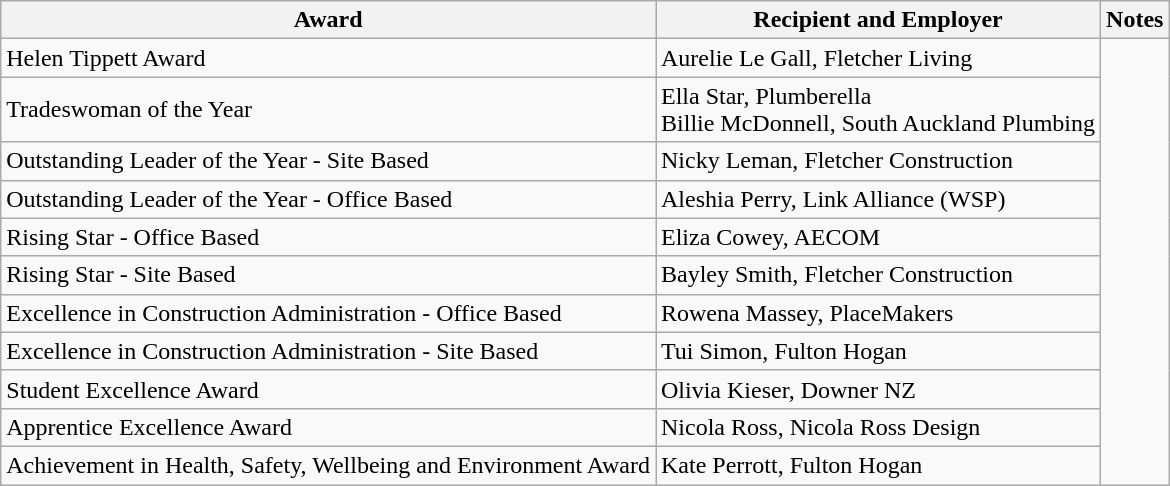<table class="wikitable">
<tr>
<th>Award</th>
<th>Recipient and Employer</th>
<th>Notes</th>
</tr>
<tr>
<td>Helen Tippett Award</td>
<td>Aurelie Le Gall, Fletcher Living</td>
<td rowspan="11"></td>
</tr>
<tr>
<td>Tradeswoman of the Year</td>
<td>Ella Star, Plumberella<br>Billie McDonnell, South Auckland Plumbing</td>
</tr>
<tr>
<td>Outstanding Leader of the Year - Site Based</td>
<td>Nicky Leman, Fletcher Construction</td>
</tr>
<tr>
<td>Outstanding Leader of the Year - Office Based</td>
<td>Aleshia Perry, Link Alliance (WSP)</td>
</tr>
<tr>
<td>Rising Star - Office Based</td>
<td>Eliza Cowey, AECOM</td>
</tr>
<tr>
<td>Rising Star - Site Based</td>
<td>Bayley Smith, Fletcher Construction</td>
</tr>
<tr>
<td>Excellence in Construction Administration - Office Based</td>
<td>Rowena Massey, PlaceMakers</td>
</tr>
<tr>
<td>Excellence in Construction Administration - Site Based</td>
<td>Tui Simon, Fulton Hogan</td>
</tr>
<tr>
<td>Student Excellence Award</td>
<td>Olivia Kieser, Downer NZ</td>
</tr>
<tr>
<td>Apprentice Excellence Award</td>
<td>Nicola Ross, Nicola Ross Design</td>
</tr>
<tr>
<td>Achievement in Health, Safety, Wellbeing and Environment Award</td>
<td>Kate Perrott, Fulton Hogan</td>
</tr>
</table>
